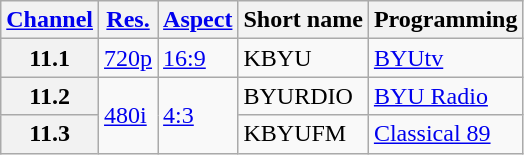<table class="wikitable">
<tr>
<th><a href='#'>Channel</a></th>
<th><a href='#'>Res.</a></th>
<th><a href='#'>Aspect</a></th>
<th>Short name</th>
<th>Programming</th>
</tr>
<tr>
<th scope = "row">11.1</th>
<td><a href='#'>720p</a></td>
<td><a href='#'>16:9</a></td>
<td>KBYU</td>
<td><a href='#'>BYUtv</a></td>
</tr>
<tr>
<th scope = "row">11.2</th>
<td rowspan=2><a href='#'>480i</a></td>
<td rowspan=2><a href='#'>4:3</a></td>
<td>BYURDIO</td>
<td><a href='#'>BYU Radio</a></td>
</tr>
<tr>
<th scope = "row">11.3</th>
<td>KBYUFM</td>
<td><a href='#'>Classical 89</a></td>
</tr>
</table>
